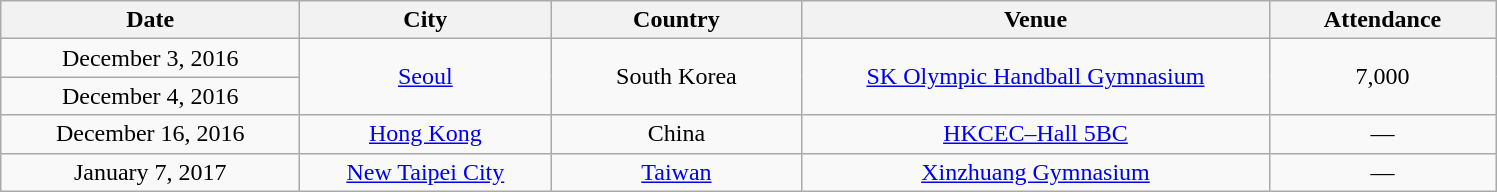<table class="wikitable" style="text-align:center;">
<tr>
<th scope="col" style="width:12em;">Date</th>
<th scope="col" style="width:10em;">City</th>
<th scope="col" style="width:10em;">Country</th>
<th scope="col" style="width:19em;">Venue</th>
<th scope="col" style="width:9em;">Attendance</th>
</tr>
<tr>
<td>December 3, 2016</td>
<td rowspan="2"><a href='#'>Seoul</a></td>
<td rowspan="2">South Korea</td>
<td rowspan="2"><a href='#'>SK Olympic Handball Gymnasium</a></td>
<td rowspan="2">7,000</td>
</tr>
<tr>
<td>December 4, 2016</td>
</tr>
<tr>
<td>December 16, 2016</td>
<td><a href='#'>Hong Kong</a></td>
<td>China</td>
<td><a href='#'>HKCEC–Hall 5BC</a></td>
<td>—</td>
</tr>
<tr>
<td>January 7, 2017</td>
<td><a href='#'>New Taipei City</a></td>
<td><a href='#'>Taiwan</a></td>
<td><a href='#'>Xinzhuang Gymnasium</a></td>
<td>—</td>
</tr>
</table>
